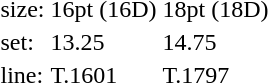<table style="margin-left:40px;">
<tr>
<td>size:</td>
<td>16pt (16D)</td>
<td>18pt (18D)</td>
</tr>
<tr>
<td>set:</td>
<td>13.25</td>
<td>14.75</td>
</tr>
<tr>
<td>line:</td>
<td>T.1601</td>
<td>T.1797</td>
</tr>
</table>
